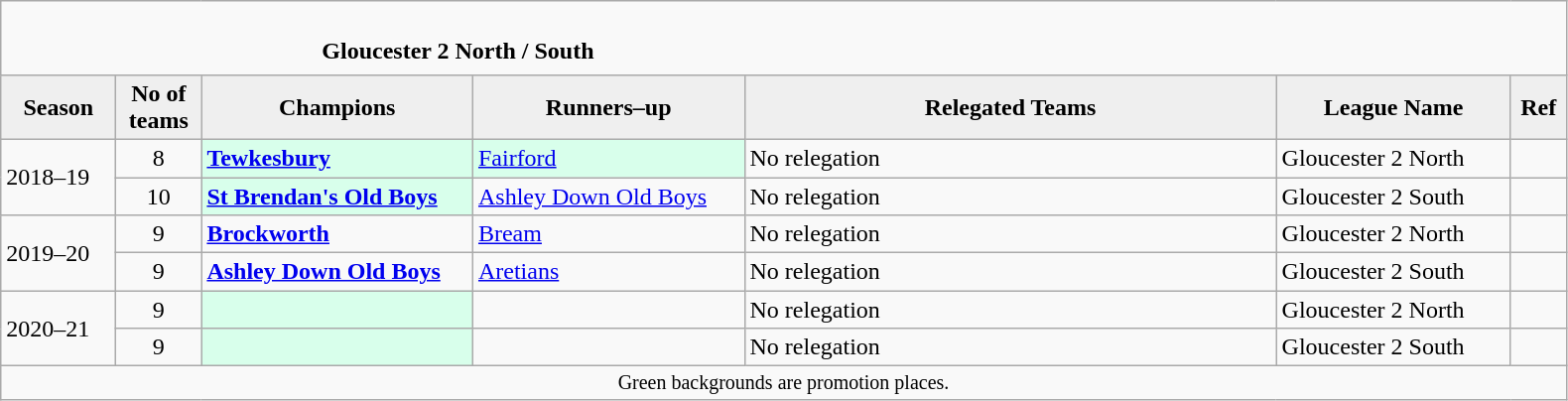<table class="wikitable" style="text-align: left;">
<tr>
<td colspan="11" cellpadding="0" cellspacing="0"><br><table border="0" style="width:100%;" cellpadding="0" cellspacing="0">
<tr>
<td style="width:20%; border:0;"></td>
<td style="border:0;"><strong>Gloucester 2 North / South</strong></td>
<td style="width:20%; border:0;"></td>
</tr>
</table>
</td>
</tr>
<tr>
<th style="background:#efefef; width:70px;">Season</th>
<th style="background:#efefef; width:50px;">No of teams</th>
<th style="background:#efefef; width:175px;">Champions</th>
<th style="background:#efefef; width:175px;">Runners–up</th>
<th style="background:#efefef; width:350px;">Relegated Teams</th>
<th style="background:#efefef; width:150px;">League Name</th>
<th style="background:#efefef; width:30px;">Ref</th>
</tr>
<tr align=left>
<td rowspan=2>2018–19</td>
<td style="text-align: center;">8</td>
<td style="background:#d8ffeb;"><strong><a href='#'>Tewkesbury</a></strong></td>
<td style="background:#d8ffeb;"><a href='#'>Fairford</a></td>
<td>No relegation</td>
<td>Gloucester 2 North</td>
<td></td>
</tr>
<tr>
<td style="text-align: center;">10</td>
<td style="background:#d8ffeb;"><strong><a href='#'>St Brendan's Old Boys</a></strong></td>
<td><a href='#'>Ashley Down Old Boys</a></td>
<td>No relegation</td>
<td>Gloucester 2 South</td>
<td></td>
</tr>
<tr>
<td rowspan=2>2019–20</td>
<td style="text-align: center;">9</td>
<td><strong><a href='#'>Brockworth</a></strong></td>
<td><a href='#'>Bream</a></td>
<td>No relegation</td>
<td>Gloucester 2 North</td>
<td></td>
</tr>
<tr>
<td style="text-align: center;">9</td>
<td><strong><a href='#'>Ashley Down Old Boys</a></strong></td>
<td><a href='#'>Aretians</a></td>
<td>No relegation</td>
<td>Gloucester 2 South</td>
<td></td>
</tr>
<tr>
<td rowspan=2>2020–21</td>
<td style="text-align: center;">9</td>
<td style="background:#d8ffeb;"></td>
<td></td>
<td>No relegation</td>
<td>Gloucester 2 North</td>
<td></td>
</tr>
<tr>
<td style="text-align: center;">9</td>
<td style="background:#d8ffeb;"></td>
<td></td>
<td>No relegation</td>
<td>Gloucester 2 South</td>
<td></td>
</tr>
<tr>
<td colspan="15"  style="border:0; font-size:smaller; text-align:center;">Green backgrounds are promotion places.</td>
</tr>
</table>
